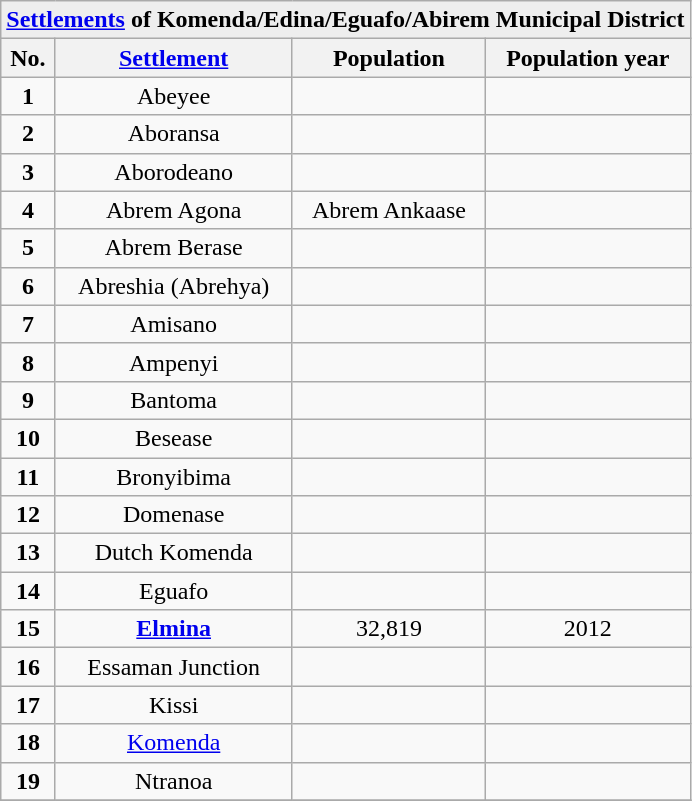<table class="wikitable sortable" style="text-align: centre;">
<tr bgcolor=#EEEEEE>
<td align=center colspan=4><strong><a href='#'>Settlements</a> of Komenda/Edina/Eguafo/Abirem Municipal District</strong></td>
</tr>
<tr ">
<th class="unsortable">No.</th>
<th class="unsortable"><a href='#'>Settlement</a></th>
<th class="unsortable">Population</th>
<th class="unsortable">Population year</th>
</tr>
<tr>
<td align=center><strong>1</strong></td>
<td align=center>Abeyee</td>
<td align=center></td>
<td align=center></td>
</tr>
<tr>
<td align=center><strong>2</strong></td>
<td align=center>Aboransa</td>
<td align=center></td>
<td align=center></td>
</tr>
<tr>
<td align=center><strong>3</strong></td>
<td align=center>Aborodeano</td>
<td align=center></td>
<td align=center></td>
</tr>
<tr>
<td align=center><strong>4</strong></td>
<td align=center>Abrem Agona</td>
<td align=center>Abrem Ankaase</td>
<td align=center></td>
</tr>
<tr>
<td align=center><strong>5</strong></td>
<td align=center>Abrem Berase</td>
<td align=center></td>
<td align=center></td>
</tr>
<tr>
<td align=center><strong>6</strong></td>
<td align=center>Abreshia (Abrehya)</td>
<td align=center></td>
<td align=center></td>
</tr>
<tr>
<td align=center><strong>7</strong></td>
<td align=center>Amisano</td>
<td align=center></td>
<td align=center></td>
</tr>
<tr>
<td align=center><strong>8</strong></td>
<td align=center>Ampenyi</td>
<td align=center></td>
<td align=center></td>
</tr>
<tr>
<td align=center><strong>9</strong></td>
<td align=center>Bantoma</td>
<td align=center></td>
<td align=center></td>
</tr>
<tr>
<td align=center><strong>10</strong></td>
<td align=center>Besease</td>
<td align=center></td>
<td align=center></td>
</tr>
<tr>
<td align=center><strong>11</strong></td>
<td align=center>Bronyibima</td>
<td align=center></td>
<td align=center></td>
</tr>
<tr>
<td align=center><strong>12</strong></td>
<td align=center>Domenase</td>
<td align=center></td>
<td align=center></td>
</tr>
<tr>
<td align=center><strong>13</strong></td>
<td align=center>Dutch Komenda</td>
<td align=center></td>
<td align=center></td>
</tr>
<tr>
<td align=center><strong>14</strong></td>
<td align=center>Eguafo</td>
<td align=center></td>
<td align=center></td>
</tr>
<tr>
<td align=center><strong>15</strong></td>
<td align=center><strong><a href='#'>Elmina</a></strong></td>
<td align=center>32,819</td>
<td align=center>2012</td>
</tr>
<tr>
<td align=center><strong>16</strong></td>
<td align=center>Essaman Junction</td>
<td align=center></td>
<td align=center></td>
</tr>
<tr>
<td align=center><strong>17</strong></td>
<td align=center>Kissi</td>
<td align=center></td>
<td align=center></td>
</tr>
<tr>
<td align=center><strong>18</strong></td>
<td align=center><a href='#'>Komenda</a></td>
<td align=center></td>
<td align=center></td>
</tr>
<tr>
<td align=center><strong>19</strong></td>
<td align=center>Ntranoa</td>
<td align=center></td>
<td align=center></td>
</tr>
<tr>
</tr>
</table>
